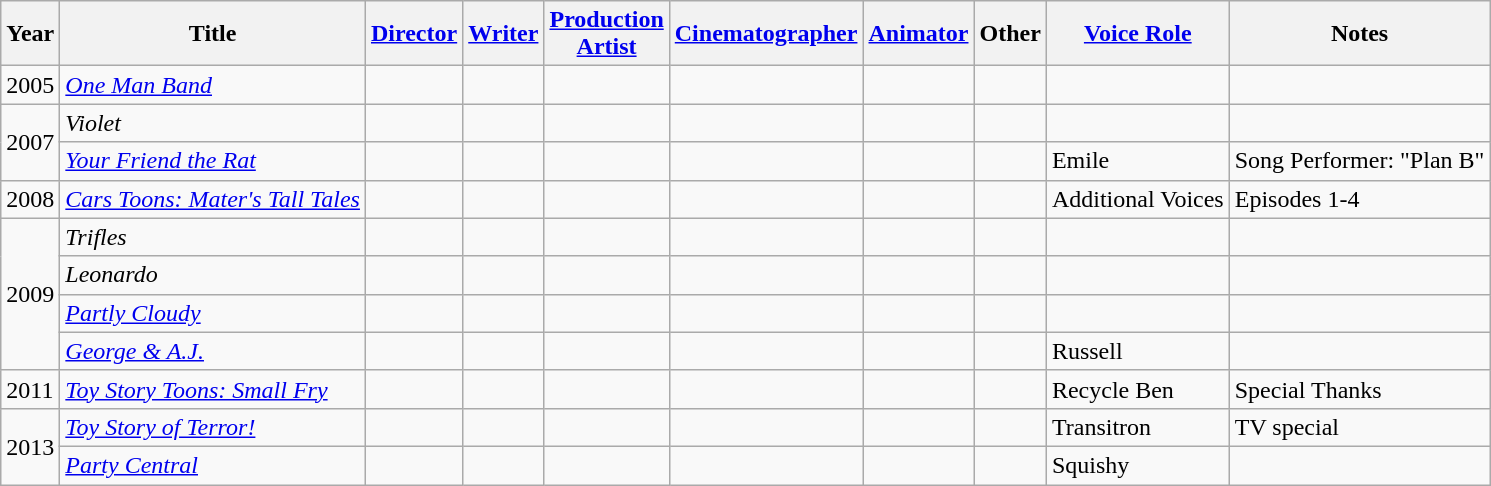<table class="wikitable">
<tr>
<th>Year</th>
<th>Title</th>
<th><a href='#'>Director</a></th>
<th><a href='#'>Writer</a></th>
<th><a href='#'>Production<br>Artist</a></th>
<th><a href='#'>Cinematographer</a></th>
<th><a href='#'>Animator</a></th>
<th>Other</th>
<th><a href='#'>Voice Role</a></th>
<th>Notes</th>
</tr>
<tr>
<td>2005</td>
<td><em><a href='#'>One Man Band</a></em></td>
<td></td>
<td></td>
<td></td>
<td></td>
<td></td>
<td></td>
<td></td>
<td></td>
</tr>
<tr>
<td rowspan=2>2007</td>
<td><em>Violet</em></td>
<td></td>
<td></td>
<td></td>
<td></td>
<td></td>
<td></td>
<td></td>
<td></td>
</tr>
<tr>
<td><em><a href='#'>Your Friend the Rat</a></em></td>
<td></td>
<td></td>
<td></td>
<td></td>
<td></td>
<td></td>
<td>Emile</td>
<td>Song Performer: "Plan B"</td>
</tr>
<tr>
<td>2008</td>
<td><em><a href='#'>Cars Toons: Mater's Tall Tales</a></em></td>
<td></td>
<td></td>
<td></td>
<td></td>
<td></td>
<td></td>
<td>Additional Voices</td>
<td>Episodes 1-4</td>
</tr>
<tr>
<td rowspan=4>2009</td>
<td><em>Trifles</em></td>
<td></td>
<td></td>
<td></td>
<td></td>
<td></td>
<td></td>
<td></td>
<td></td>
</tr>
<tr>
<td><em>Leonardo</em></td>
<td></td>
<td></td>
<td></td>
<td></td>
<td></td>
<td></td>
<td></td>
<td></td>
</tr>
<tr>
<td><em><a href='#'>Partly Cloudy</a></em></td>
<td></td>
<td></td>
<td></td>
<td></td>
<td></td>
<td></td>
<td></td>
<td></td>
</tr>
<tr>
<td><em><a href='#'>George & A.J.</a></em></td>
<td></td>
<td></td>
<td></td>
<td></td>
<td></td>
<td></td>
<td>Russell</td>
<td></td>
</tr>
<tr>
<td>2011</td>
<td><em><a href='#'>Toy Story Toons: Small Fry</a></em></td>
<td></td>
<td></td>
<td></td>
<td></td>
<td></td>
<td></td>
<td>Recycle Ben</td>
<td>Special Thanks</td>
</tr>
<tr>
<td rowspan=2>2013</td>
<td><em><a href='#'>Toy Story of Terror!</a></em></td>
<td></td>
<td></td>
<td></td>
<td></td>
<td></td>
<td></td>
<td>Transitron</td>
<td>TV special</td>
</tr>
<tr>
<td><em><a href='#'>Party Central</a></em></td>
<td></td>
<td></td>
<td></td>
<td></td>
<td></td>
<td></td>
<td>Squishy</td>
<td></td>
</tr>
</table>
